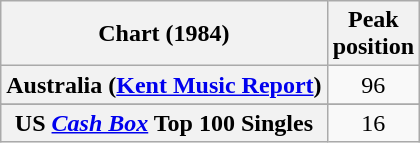<table class="wikitable sortable plainrowheaders" style="text-align:center">
<tr>
<th scope="col">Chart (1984)</th>
<th scope="col">Peak<br>position</th>
</tr>
<tr>
<th scope="row">Australia (<a href='#'>Kent Music Report</a>)</th>
<td>96</td>
</tr>
<tr>
</tr>
<tr>
</tr>
<tr>
</tr>
<tr>
</tr>
<tr>
<th scope="row">US <em><a href='#'>Cash Box</a></em> Top 100 Singles</th>
<td>16</td>
</tr>
</table>
